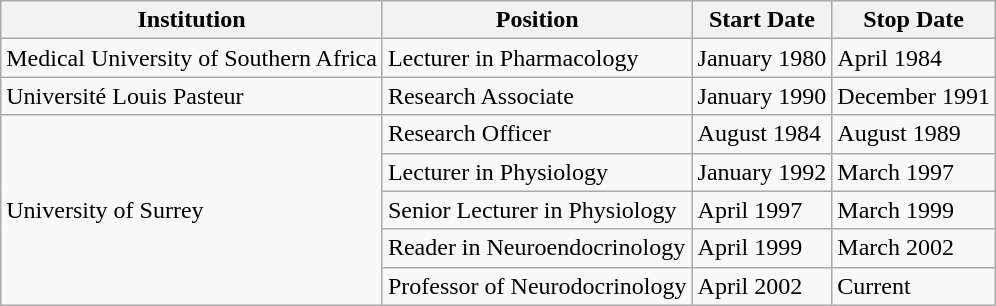<table class="wikitable">
<tr>
<th>Institution</th>
<th>Position</th>
<th>Start Date</th>
<th>Stop Date</th>
</tr>
<tr>
<td>Medical University of Southern Africa</td>
<td>Lecturer in Pharmacology</td>
<td>January 1980</td>
<td>April 1984</td>
</tr>
<tr>
<td>Université Louis Pasteur</td>
<td>Research Associate</td>
<td>January 1990</td>
<td>December 1991</td>
</tr>
<tr>
<td rowspan="5">University of Surrey</td>
<td>Research Officer</td>
<td>August 1984</td>
<td>August 1989</td>
</tr>
<tr>
<td>Lecturer in Physiology</td>
<td>January 1992</td>
<td>March 1997</td>
</tr>
<tr>
<td>Senior Lecturer in Physiology</td>
<td>April 1997</td>
<td>March 1999</td>
</tr>
<tr>
<td>Reader in Neuroendocrinology</td>
<td>April 1999</td>
<td>March 2002</td>
</tr>
<tr>
<td>Professor of Neurodocrinology</td>
<td>April 2002</td>
<td>Current</td>
</tr>
</table>
